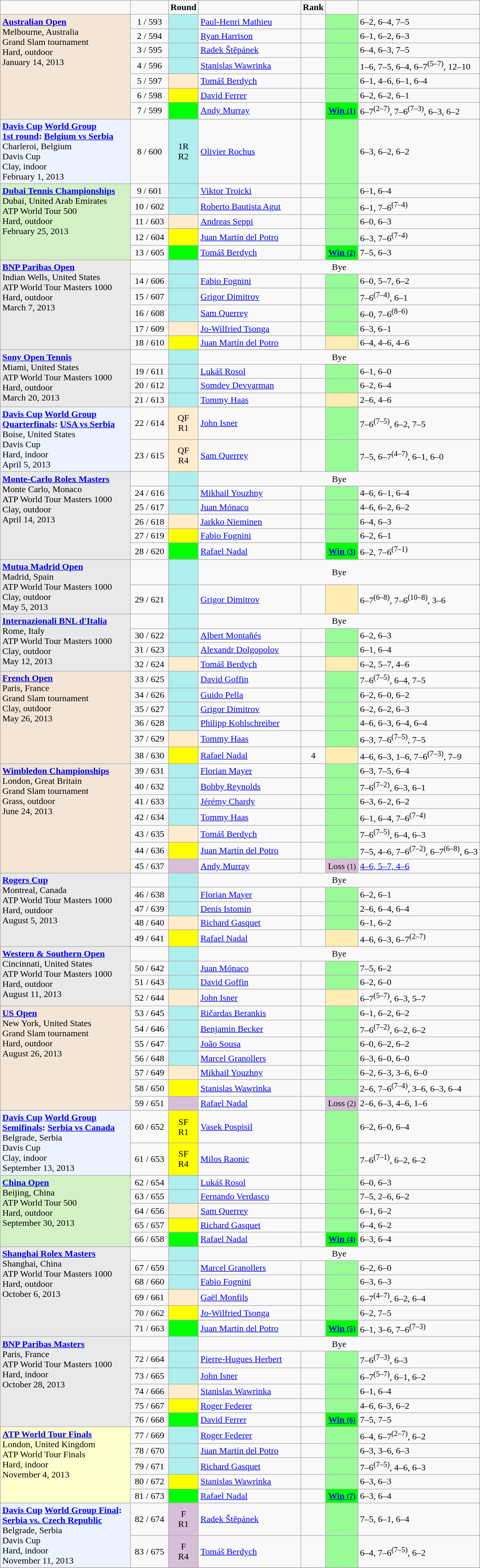<table class="wikitable">
<tr style="font-weight:bold">
<td style="width:225px;"></td>
<td style="width:60px;"></td>
<td style="width:10px;">Round</td>
<td style="width:175px;"></td>
<td style="width:25px;">Rank</td>
<td style="width:50px;"></td>
<td style="width:210px;"></td>
</tr>
<tr>
<td rowspan="7" style="background:#f3e6d7; text-align:left; vertical-align:top;"><strong><a href='#'>Australian Open</a></strong><br> Melbourne, Australia <br>Grand Slam tournament <br> Hard, outdoor <br> January 14, 2013</td>
<td style="text-align:center;">1 / 593</td>
<td style="background:#afeeee;"></td>
<td> <a href='#'>Paul-Henri Mathieu</a></td>
<td></td>
<td bgcolor="#98FB98"></td>
<td>6–2, 6–4, 7–5</td>
</tr>
<tr>
<td style="text-align:center;">2 / 594</td>
<td style="background:#afeeee;"></td>
<td> <a href='#'>Ryan Harrison</a></td>
<td></td>
<td bgcolor="#98FB98"></td>
<td>6–1, 6–2, 6–3</td>
</tr>
<tr>
<td style="text-align:center;">3 / 595</td>
<td style="background:#afeeee;"></td>
<td> <a href='#'>Radek Štěpánek</a></td>
<td></td>
<td bgcolor="#98FB98"></td>
<td>6–4, 6–3, 7–5</td>
</tr>
<tr>
<td style="text-align:center;">4 / 596</td>
<td style="background:#afeeee;"></td>
<td> <a href='#'>Stanislas Wawrinka</a></td>
<td></td>
<td bgcolor="#98FB98"></td>
<td>1–6, 7–5, 6–4, 6–7<sup>(5–7)</sup>, 12–10</td>
</tr>
<tr>
<td style="text-align:center;">5 / 597</td>
<td bgcolor=#ffebcd></td>
<td> <a href='#'>Tomáš Berdych</a></td>
<td></td>
<td bgcolor="#98FB98"></td>
<td>6–1, 4–6, 6–1, 6–4</td>
</tr>
<tr>
<td style="text-align:center;">6 / 598</td>
<td bgcolor=yellow></td>
<td> <a href='#'>David Ferrer</a></td>
<td></td>
<td bgcolor="#98FB98"></td>
<td>6–2, 6–2, 6–1</td>
</tr>
<tr>
<td style="text-align:center;">7 / 599</td>
<td bgcolor=lime></td>
<td> <a href='#'>Andy Murray</a></td>
<td></td>
<td bgcolor=lime style="text-align:center;"><strong><a href='#'>Win <small>(1)</small></a></strong></td>
<td>6–7<sup>(2–7)</sup>, 7–6<sup>(7–3)</sup>, 6–3, 6–2</td>
</tr>
<tr>
<td style="background:#ecf2ff; text-align:left; vertical-align:top;"><strong><a href='#'>Davis Cup</a> <a href='#'>World Group <br> 1st round</a>: <a href='#'>Belgium vs Serbia</a></strong> <br> Charleroi, Belgium <br>Davis Cup <br> Clay, indoor <br> February 1, 2013</td>
<td style="text-align:center;">8 / 600</td>
<td style="background:#afeeee; text-align:center;">1R<br>R2</td>
<td> <a href='#'>Olivier Rochus</a></td>
<td></td>
<td bgcolor="#98FB98"></td>
<td>6–3, 6–2, 6–2</td>
</tr>
<tr>
<td rowspan="5" style="background:#d4f1c5; text-align:left; vertical-align:top;"><strong><a href='#'>Dubai Tennis Championships</a></strong><br> Dubai, United Arab Emirates <br> ATP World Tour 500 <br> Hard, outdoor <br> February 25, 2013</td>
<td style="text-align:center;">9 / 601</td>
<td style="background:#afeeee;"></td>
<td> <a href='#'>Viktor Troicki</a></td>
<td></td>
<td bgcolor="#98FB98"></td>
<td>6–1, 6–4</td>
</tr>
<tr>
<td style="text-align:center;">10 / 602</td>
<td style="background:#afeeee;"></td>
<td> <a href='#'>Roberto Bautista Agut</a></td>
<td></td>
<td bgcolor="#98FB98"></td>
<td>6–1, 7–6<sup>(7–4)</sup></td>
</tr>
<tr>
<td style="text-align:center;">11 / 603</td>
<td bgcolor=#ffebcd></td>
<td> <a href='#'>Andreas Seppi</a></td>
<td></td>
<td bgcolor="#98FB98"></td>
<td>6–0, 6–3</td>
</tr>
<tr>
<td style="text-align:center;">12 / 604</td>
<td bgcolor=yellow></td>
<td> <a href='#'>Juan Martín del Potro</a></td>
<td></td>
<td bgcolor="#98FB98"></td>
<td>6–3, 7–6<sup>(7–4)</sup></td>
</tr>
<tr>
<td style="text-align:center;">13 / 605</td>
<td bgcolor=lime></td>
<td> <a href='#'>Tomáš Berdych</a></td>
<td></td>
<td bgcolor=lime style="text-align:center;"><strong><a href='#'>Win <small>(2)</small></a></strong></td>
<td>7–5, 6–3</td>
</tr>
<tr>
<td rowspan="6" style="background:#e9e9e9; text-align:left; vertical-align:top;"><strong><a href='#'>BNP Paribas Open</a></strong><br> Indian Wells, United States <br>ATP World Tour Masters 1000 <br> Hard, outdoor <br> March 7, 2013</td>
<td></td>
<td style="background:#afeeee;"></td>
<td colspan="4" align="center">Bye</td>
</tr>
<tr>
<td style="text-align:center;">14 / 606</td>
<td style="background:#afeeee;"></td>
<td> <a href='#'>Fabio Fognini</a></td>
<td></td>
<td bgcolor="#98FB98"></td>
<td>6–0, 5–7, 6–2</td>
</tr>
<tr>
<td style="text-align:center;">15 / 607</td>
<td style="background:#afeeee;"></td>
<td> <a href='#'>Grigor Dimitrov</a></td>
<td></td>
<td bgcolor="#98FB98"></td>
<td>7–6<sup>(7–4)</sup>, 6–1</td>
</tr>
<tr>
<td style="text-align:center;">16 / 608</td>
<td style="background:#afeeee;"></td>
<td> <a href='#'>Sam Querrey</a></td>
<td></td>
<td bgcolor="#98FB98"></td>
<td>6–0, 7–6<sup>(8–6)</sup></td>
</tr>
<tr>
<td style="text-align:center;">17 / 609</td>
<td bgcolor=#ffebcd></td>
<td> <a href='#'>Jo-Wilfried Tsonga</a></td>
<td></td>
<td bgcolor="#98FB98"></td>
<td>6–3, 6–1</td>
</tr>
<tr>
<td style="text-align:center;">18 / 610</td>
<td bgcolor=yellow></td>
<td> <a href='#'>Juan Martín del Potro</a></td>
<td></td>
<td bgcolor=#FFECB2></td>
<td>6–4, 4–6, 4–6</td>
</tr>
<tr>
<td rowspan="4" style="background:#e9e9e9; text-align:left; vertical-align:top;"><strong><a href='#'>Sony Open Tennis</a></strong><br> Miami, United States <br>ATP World Tour Masters 1000 <br> Hard, outdoor <br> March 20, 2013</td>
<td></td>
<td style="background:#afeeee;"></td>
<td colspan="4" align="center">Bye</td>
</tr>
<tr>
<td style="text-align:center;">19 / 611</td>
<td style="background:#afeeee;"></td>
<td> <a href='#'>Lukáš Rosol</a></td>
<td></td>
<td bgcolor="#98FB98"></td>
<td>6–1, 6–0</td>
</tr>
<tr>
<td style="text-align:center;">20 / 612</td>
<td style="background:#afeeee;"></td>
<td> <a href='#'>Somdev Devvarman</a></td>
<td></td>
<td bgcolor="#98FB98"></td>
<td>6–2, 6–4</td>
</tr>
<tr>
<td style="text-align:center;">21 / 613</td>
<td style="background:#afeeee;"></td>
<td> <a href='#'>Tommy Haas</a></td>
<td></td>
<td bgcolor=#FFECB2></td>
<td>2–6, 4–6</td>
</tr>
<tr>
<td rowspan="2" style="background:#ecf2ff; text-align:left; vertical-align:top;"><strong><a href='#'>Davis Cup</a> <a href='#'>World Group <br> Quarterfinals</a>: <a href='#'>USA vs Serbia</a></strong><br> Boise, United States <br>Davis Cup <br> Hard, indoor <br> April 5, 2013</td>
<td style="text-align:center;">22 / 614</td>
<td style="background:#ffebcd; text-align:center;">QF<br>R1</td>
<td> <a href='#'>John Isner</a></td>
<td></td>
<td bgcolor="#98FB98"></td>
<td>7–6<sup>(7–5)</sup>, 6–2, 7–5</td>
</tr>
<tr>
<td style="text-align:center;">23 / 615</td>
<td style="background:#ffebcd; text-align:center;">QF<br>R4</td>
<td> <a href='#'>Sam Querrey</a></td>
<td></td>
<td bgcolor="#98FB98"></td>
<td>7–5, 6–7<sup>(4–7)</sup>, 6–1, 6–0</td>
</tr>
<tr>
<td rowspan="6" style="background:#e9e9e9; text-align:left; vertical-align:top;"><strong><a href='#'>Monte-Carlo Rolex Masters</a></strong><br> Monte Carlo, Monaco <br>ATP World Tour Masters 1000 <br> Clay, outdoor <br> April 14, 2013</td>
<td></td>
<td style="background:#afeeee;"></td>
<td colspan="4" align="center">Bye</td>
</tr>
<tr>
<td style="text-align:center;">24 / 616</td>
<td style="background:#afeeee;"></td>
<td> <a href='#'>Mikhail Youzhny</a></td>
<td></td>
<td bgcolor="#98FB98"></td>
<td>4–6, 6–1, 6–4</td>
</tr>
<tr>
<td style="text-align:center;">25 / 617</td>
<td style="background:#afeeee;"></td>
<td> <a href='#'>Juan Mónaco</a></td>
<td></td>
<td bgcolor="#98FB98"></td>
<td>4–6, 6–2, 6–2</td>
</tr>
<tr>
<td style="text-align:center;">26 / 618</td>
<td bgcolor=#ffebcd></td>
<td> <a href='#'>Jarkko Nieminen</a></td>
<td></td>
<td bgcolor="#98FB98"></td>
<td>6–4, 6–3</td>
</tr>
<tr>
<td style="text-align:center;">27 / 619</td>
<td bgcolor=yellow></td>
<td> <a href='#'>Fabio Fognini</a></td>
<td></td>
<td bgcolor="#98FB98"></td>
<td>6–2, 6–1</td>
</tr>
<tr>
<td style="text-align:center;">28 / 620</td>
<td bgcolor=lime></td>
<td> <a href='#'>Rafael Nadal</a></td>
<td></td>
<td bgcolor=lime style="text-align:center;"><strong><a href='#'>Win <small>(3)</small></a></strong></td>
<td>6–2, 7–6<sup>(7–1)</sup></td>
</tr>
<tr>
<td rowspan="2" style="background:#e9e9e9; text-align:left; vertical-align:top;"><strong><a href='#'>Mutua Madrid Open</a></strong><br> Madrid, Spain <br>ATP World Tour Masters 1000 <br> Clay, outdoor <br> May 5, 2013</td>
<td></td>
<td style="background:#afeeee;"></td>
<td colspan="4" align="center">Bye</td>
</tr>
<tr>
<td style="text-align:center;">29 / 621</td>
<td style="background:#afeeee;"></td>
<td> <a href='#'>Grigor Dimitrov</a></td>
<td></td>
<td bgcolor=#FFECB2></td>
<td>6–7<sup>(6–8)</sup>, 7–6<sup>(10–8)</sup>, 3–6</td>
</tr>
<tr>
<td rowspan="4" style="background:#e9e9e9; text-align:left; vertical-align:top;"><strong><a href='#'>Internazionali BNL d'Italia</a></strong><br> Rome, Italy <br>ATP World Tour Masters 1000 <br> Clay, outdoor <br> May 12, 2013</td>
<td></td>
<td style="background:#afeeee;"></td>
<td colspan="4" align="center">Bye</td>
</tr>
<tr>
<td style="text-align:center;">30 / 622</td>
<td style="background:#afeeee;"></td>
<td> <a href='#'>Albert Montañés</a></td>
<td></td>
<td bgcolor="#98FB98"></td>
<td>6–2, 6–3</td>
</tr>
<tr>
<td style="text-align:center;">31 / 623</td>
<td style="background:#afeeee;"></td>
<td> <a href='#'>Alexandr Dolgopolov</a></td>
<td></td>
<td bgcolor="#98FB98"></td>
<td>6–1, 6–4</td>
</tr>
<tr>
<td style="text-align:center;">32 / 624</td>
<td style="background:#ffebcd;"></td>
<td> <a href='#'>Tomáš Berdych</a></td>
<td></td>
<td bgcolor=#FFECB2></td>
<td>6–2, 5–7, 4–6</td>
</tr>
<tr>
<td rowspan="6" style="background:#f3e6d7; text-align:left; vertical-align:top;"><strong><a href='#'>French Open</a></strong><br> Paris, France <br>Grand Slam tournament <br> Clay, outdoor <br> May 26, 2013</td>
<td style="text-align:center;">33 / 625</td>
<td style="background:#afeeee;"></td>
<td> <a href='#'>David Goffin</a></td>
<td></td>
<td bgcolor="#98FB98"></td>
<td>7–6<sup>(7–5)</sup>, 6–4, 7–5</td>
</tr>
<tr>
<td style="text-align:center;">34 / 626</td>
<td style="background:#afeeee;"></td>
<td> <a href='#'>Guido Pella</a></td>
<td></td>
<td bgcolor="#98FB98"></td>
<td>6–2, 6–0, 6–2</td>
</tr>
<tr>
<td style="text-align:center;">35 / 627</td>
<td style="background:#afeeee;"></td>
<td> <a href='#'>Grigor Dimitrov</a></td>
<td></td>
<td bgcolor="#98FB98"></td>
<td>6–2, 6–2, 6–3</td>
</tr>
<tr>
<td style="text-align:center;">36 / 628</td>
<td style="background:#afeeee;"></td>
<td> <a href='#'>Philipp Kohlschreiber</a></td>
<td></td>
<td bgcolor="#98FB98"></td>
<td>4–6, 6–3, 6–4, 6–4</td>
</tr>
<tr>
<td style="text-align:center;">37 / 629</td>
<td bgcolor=#ffebcd></td>
<td> <a href='#'>Tommy Haas</a></td>
<td></td>
<td bgcolor="#98FB98"></td>
<td>6–3, 7–6<sup>(7–5)</sup>, 7–5</td>
</tr>
<tr>
<td style="text-align:center;">38 / 630</td>
<td bgcolor=yellow></td>
<td> <a href='#'>Rafael Nadal</a></td>
<td style="text-align:center;">4 <br></td>
<td bgcolor=#FFECB2></td>
<td>4–6, 6–3, 1–6, 7–6<sup>(7–3)</sup>, 7–9</td>
</tr>
<tr>
<td rowspan="7" style="background:#f3e6d7; text-align:left; vertical-align:top;"><strong><a href='#'>Wimbledon Championships</a></strong><br> London, Great Britain <br>Grand Slam tournament <br> Grass, outdoor <br> June 24, 2013</td>
<td style="text-align:center;">39 / 631</td>
<td style="background:#afeeee;"></td>
<td> <a href='#'>Florian Mayer</a></td>
<td></td>
<td bgcolor="#98FB98"></td>
<td>6–3, 7–5, 6–4</td>
</tr>
<tr>
<td style="text-align:center;">40 / 632</td>
<td style="background:#afeeee;"></td>
<td> <a href='#'>Bobby Reynolds</a></td>
<td></td>
<td bgcolor="#98FB98"></td>
<td>7–6<sup>(7–2)</sup>, 6–3, 6–1</td>
</tr>
<tr>
<td style="text-align:center;">41 / 633</td>
<td style="background:#afeeee;"></td>
<td> <a href='#'>Jérémy Chardy</a></td>
<td></td>
<td bgcolor="#98FB98"></td>
<td>6–3, 6–2, 6–2</td>
</tr>
<tr>
<td style="text-align:center;">42 / 634</td>
<td style="background:#afeeee;"></td>
<td> <a href='#'>Tommy Haas</a></td>
<td></td>
<td bgcolor="#98FB98"></td>
<td>6–1, 6–4, 7–6<sup>(7–4)</sup></td>
</tr>
<tr>
<td style="text-align:center;">43 / 635</td>
<td bgcolor=#ffebcd></td>
<td> <a href='#'>Tomáš Berdych</a></td>
<td></td>
<td bgcolor="#98FB98"></td>
<td>7–6<sup>(7–5)</sup>, 6–4, 6–3</td>
</tr>
<tr>
<td style="text-align:center;">44 / 636</td>
<td bgcolor=yellow></td>
<td> <a href='#'>Juan Martín del Potro</a></td>
<td></td>
<td bgcolor="#98FB98"></td>
<td>7–5, 4–6, 7–6<sup>(7–2)</sup>, 6–7<sup>(6–8)</sup>, 6–3</td>
</tr>
<tr>
<td style="text-align:center;">45 / 637</td>
<td bgcolor=thistle></td>
<td> <a href='#'>Andy Murray</a></td>
<td></td>
<td bgcolor=thistle style="text-align:center;">Loss <small>(1)</small></td>
<td><a href='#'>4–6, 5–7, 4–6</a></td>
</tr>
<tr>
<td rowspan="5" style="background:#e9e9e9; text-align:left; vertical-align:top;"><strong><a href='#'>Rogers Cup</a></strong><br> Montreal, Canada <br>ATP World Tour Masters 1000 <br> Hard, outdoor <br> August 5, 2013</td>
<td></td>
<td style="background:#afeeee;"></td>
<td colspan="4" align="center">Bye</td>
</tr>
<tr>
<td style="text-align:center;">46 / 638</td>
<td style="background:#afeeee;"></td>
<td> <a href='#'>Florian Mayer</a></td>
<td></td>
<td bgcolor="#98FB98"></td>
<td>6–2, 6–1</td>
</tr>
<tr>
<td style="text-align:center;">47 / 639</td>
<td style="background:#afeeee;"></td>
<td> <a href='#'>Denis Istomin</a></td>
<td></td>
<td bgcolor="#98FB98"></td>
<td>2–6, 6–4, 6–4</td>
</tr>
<tr>
<td style="text-align:center;">48 / 640</td>
<td bgcolor=#ffebcd></td>
<td> <a href='#'>Richard Gasquet</a></td>
<td></td>
<td bgcolor="#98FB98"></td>
<td>6–1, 6–2</td>
</tr>
<tr>
<td style="text-align:center;">49 / 641</td>
<td bgcolor=yellow></td>
<td> <a href='#'>Rafael Nadal</a></td>
<td></td>
<td bgcolor=#FFECB2></td>
<td>4–6, 6–3, 6–7<sup>(2–7)</sup></td>
</tr>
<tr>
<td rowspan="4" style="background:#e9e9e9; text-align:left; vertical-align:top;"><strong><a href='#'>Western & Southern Open</a></strong><br> Cincinnati, United States <br>ATP World Tour Masters 1000 <br> Hard, outdoor <br> August 11, 2013</td>
<td></td>
<td style="background:#afeeee;"></td>
<td colspan="4" align="center">Bye</td>
</tr>
<tr>
<td style="text-align:center;">50 / 642</td>
<td style="background:#afeeee;"></td>
<td> <a href='#'>Juan Mónaco</a></td>
<td></td>
<td bgcolor="#98FB98"></td>
<td>7–5, 6–2</td>
</tr>
<tr>
<td style="text-align:center;">51 / 643</td>
<td style="background:#afeeee;"></td>
<td> <a href='#'>David Goffin</a></td>
<td></td>
<td bgcolor="#98FB98"></td>
<td>6–2, 6–0</td>
</tr>
<tr>
<td style="text-align:center;">52 / 644</td>
<td bgcolor=#ffebcd></td>
<td> <a href='#'>John Isner</a></td>
<td></td>
<td bgcolor=#FFECB2></td>
<td>6–7<sup>(5–7)</sup>, 6–3, 5–7</td>
</tr>
<tr>
<td rowspan="7" style="background:#f3e6d7; text-align:left; vertical-align:top;"><strong><a href='#'>US Open</a></strong><br> New York, United States <br>Grand Slam tournament <br> Hard, outdoor <br> August 26, 2013</td>
<td style="text-align:center;">53 / 645</td>
<td style="background:#afeeee;"></td>
<td> <a href='#'>Ričardas Berankis</a></td>
<td></td>
<td bgcolor="#98FB98"></td>
<td>6–1, 6–2, 6–2</td>
</tr>
<tr>
<td style="text-align:center;">54 / 646</td>
<td style="background:#afeeee;"></td>
<td> <a href='#'>Benjamin Becker</a></td>
<td></td>
<td bgcolor="#98FB98"></td>
<td>7–6<sup>(7–2)</sup>, 6–2, 6–2</td>
</tr>
<tr>
<td style="text-align:center;">55 / 647</td>
<td style="background:#afeeee;"></td>
<td> <a href='#'>João Sousa</a></td>
<td></td>
<td bgcolor="#98FB98"></td>
<td>6–0, 6–2, 6–2</td>
</tr>
<tr>
<td style="text-align:center;">56 / 648</td>
<td style="background:#afeeee;"></td>
<td> <a href='#'>Marcel Granollers</a></td>
<td></td>
<td bgcolor="#98FB98"></td>
<td>6–3, 6–0, 6–0</td>
</tr>
<tr>
<td style="text-align:center;">57 / 649</td>
<td bgcolor=#ffebcd></td>
<td> <a href='#'>Mikhail Youzhny</a></td>
<td></td>
<td bgcolor="#98FB98"></td>
<td>6–2, 6–3, 3–6, 6–0</td>
</tr>
<tr>
<td style="text-align:center;">58 / 650</td>
<td bgcolor=yellow></td>
<td> <a href='#'>Stanislas Wawrinka</a></td>
<td></td>
<td bgcolor="#98FB98"></td>
<td>2–6, 7–6<sup>(7–4)</sup>, 3–6, 6–3, 6–4</td>
</tr>
<tr>
<td style="text-align:center;">59 / 651</td>
<td bgcolor=thistle></td>
<td> <a href='#'>Rafael Nadal</a></td>
<td></td>
<td bgcolor=thistle style="text-align:center;">Loss <small>(2)</small></td>
<td>2–6, 6–3, 4–6, 1–6</td>
</tr>
<tr>
<td rowspan="2" style="background:#ecf2ff; text-align:left; vertical-align:top;"><strong><a href='#'>Davis Cup</a> <a href='#'>World Group <br> Semifinals</a>: <a href='#'>Serbia vs Canada</a></strong><br> Belgrade, Serbia <br>Davis Cup <br> Clay, indoor <br> September 13, 2013</td>
<td style="text-align:center;">60 / 652</td>
<td bgcolor=yellow style="text-align:center;">SF<br>R1</td>
<td> <a href='#'>Vasek Pospisil</a></td>
<td></td>
<td bgcolor="#98FB98"></td>
<td>6–2, 6–0, 6–4</td>
</tr>
<tr>
<td style="text-align:center;">61 / 653</td>
<td bgcolor=yellow style="text-align:center;">SF<br>R4</td>
<td> <a href='#'>Milos Raonic</a></td>
<td></td>
<td bgcolor="#98FB98"></td>
<td>7–6<sup>(7–1)</sup>, 6–2, 6–2</td>
</tr>
<tr>
<td rowspan="5" style="background:#d4f1c5; text-align:left; vertical-align:top;"><strong><a href='#'>China Open</a></strong><br> Beijing, China <br> ATP World Tour 500 <br> Hard, outdoor <br> September 30, 2013</td>
<td style="text-align:center;">62 / 654</td>
<td style="background:#afeeee;"></td>
<td> <a href='#'>Lukáš Rosol</a></td>
<td></td>
<td bgcolor="#98FB98"></td>
<td>6–0, 6–3</td>
</tr>
<tr>
<td style="text-align:center;">63 / 655</td>
<td style="background:#afeeee;"></td>
<td> <a href='#'>Fernando Verdasco</a></td>
<td></td>
<td bgcolor="#98FB98"></td>
<td>7–5, 2–6, 6–2</td>
</tr>
<tr>
<td style="text-align:center;">64 / 656</td>
<td bgcolor=#ffebcd></td>
<td> <a href='#'>Sam Querrey</a></td>
<td></td>
<td bgcolor="#98FB98"></td>
<td>6–1, 6–2</td>
</tr>
<tr>
<td style="text-align:center;">65 / 657</td>
<td bgcolor=yellow></td>
<td> <a href='#'>Richard Gasquet</a></td>
<td></td>
<td bgcolor="#98FB98"></td>
<td>6–4, 6–2</td>
</tr>
<tr>
<td style="text-align:center;">66 / 658</td>
<td bgcolor=lime></td>
<td> <a href='#'>Rafael Nadal</a></td>
<td></td>
<td bgcolor=lime style="text-align:center;"><strong><a href='#'>Win <small>(4)</small></a></strong></td>
<td>6–3, 6–4</td>
</tr>
<tr>
<td rowspan="6" style="background:#e9e9e9; text-align:left; vertical-align:top;"><strong><a href='#'>Shanghai Rolex Masters</a></strong><br> Shanghai, China <br>ATP World Tour Masters 1000 <br> Hard, outdoor <br> October 6, 2013</td>
<td></td>
<td style="background:#afeeee;"></td>
<td colspan="4" align="center">Bye</td>
</tr>
<tr>
<td style="text-align:center;">67 / 659</td>
<td style="background:#afeeee;"></td>
<td> <a href='#'>Marcel Granollers</a></td>
<td></td>
<td bgcolor="#98FB98"></td>
<td>6–2, 6–0</td>
</tr>
<tr>
<td style="text-align:center;">68 / 660</td>
<td style="background:#afeeee;"></td>
<td> <a href='#'>Fabio Fognini</a></td>
<td></td>
<td bgcolor="#98FB98"></td>
<td>6–3, 6–3</td>
</tr>
<tr>
<td style="text-align:center;">69 / 661</td>
<td bgcolor=#ffebcd></td>
<td> <a href='#'>Gaël Monfils</a></td>
<td></td>
<td bgcolor="#98FB98"></td>
<td>6–7<sup>(4–7)</sup>, 6–2, 6–4</td>
</tr>
<tr>
<td style="text-align:center;">70 / 662</td>
<td bgcolor=yellow></td>
<td> <a href='#'>Jo-Wilfried Tsonga</a></td>
<td></td>
<td bgcolor="#98FB98"></td>
<td>6–2, 7–5</td>
</tr>
<tr>
<td style="text-align:center;">71 / 663</td>
<td bgcolor=lime></td>
<td> <a href='#'>Juan Martín del Potro</a></td>
<td></td>
<td bgcolor=lime style="text-align:center;"><strong><a href='#'>Win <small>(5)</small></a></strong></td>
<td>6–1, 3–6, 7–6<sup>(7–3)</sup></td>
</tr>
<tr>
<td rowspan="6" style="background:#e9e9e9; text-align:left; vertical-align:top;"><strong><a href='#'>BNP Paribas Masters</a></strong><br> Paris, France <br>ATP World Tour Masters 1000 <br> Hard, indoor <br> October 28, 2013</td>
<td></td>
<td style="background:#afeeee;"></td>
<td colspan="4" align="center">Bye</td>
</tr>
<tr>
<td style="text-align:center;">72 / 664</td>
<td style="background:#afeeee;"></td>
<td> <a href='#'>Pierre-Hugues Herbert</a></td>
<td></td>
<td bgcolor="#98FB98"></td>
<td>7–6<sup>(7–3)</sup>, 6–3</td>
</tr>
<tr>
<td style="text-align:center;">73 / 665</td>
<td style="background:#afeeee;"></td>
<td> <a href='#'>John Isner</a></td>
<td></td>
<td bgcolor="#98FB98"></td>
<td>6–7<sup>(5–7)</sup>, 6–1, 6–2</td>
</tr>
<tr>
<td style="text-align:center;">74 / 666</td>
<td bgcolor=#ffebcd></td>
<td> <a href='#'>Stanislas Wawrinka</a></td>
<td></td>
<td bgcolor="#98FB98"></td>
<td>6–1, 6–4</td>
</tr>
<tr>
<td style="text-align:center;">75 / 667</td>
<td bgcolor="yellow"></td>
<td> <a href='#'>Roger Federer</a></td>
<td></td>
<td bgcolor="#98FB98"></td>
<td>4–6, 6–3, 6–2</td>
</tr>
<tr>
<td style="text-align:center;">76 / 668</td>
<td bgcolor=lime></td>
<td> <a href='#'>David Ferrer</a></td>
<td></td>
<td bgcolor=lime style="text-align:center;"><strong><a href='#'>Win <small>(6)</small></a></strong></td>
<td>7–5, 7–5</td>
</tr>
<tr>
<td rowspan="5" style="background:#ffffcc; text-align:left; vertical-align:top;"><strong><a href='#'>ATP World Tour Finals</a></strong><br> London, United Kingdom <br>ATP World Tour Finals <br> Hard, indoor<br> November 4, 2013</td>
<td style="text-align:center;">77 / 669</td>
<td style="background:#afeeee;"></td>
<td> <a href='#'>Roger Federer</a></td>
<td></td>
<td bgcolor="#98FB98"></td>
<td>6–4, 6–7<sup>(2–7)</sup>, 6–2</td>
</tr>
<tr>
<td style="text-align:center;">78 / 670</td>
<td style="background:#afeeee;"></td>
<td> <a href='#'>Juan Martín del Potro</a></td>
<td></td>
<td bgcolor="#98FB98"></td>
<td>6–3, 3–6, 6–3</td>
</tr>
<tr>
<td style="text-align:center;">79 / 671</td>
<td style="background:#afeeee;"></td>
<td> <a href='#'>Richard Gasquet</a></td>
<td></td>
<td bgcolor="#98FB98"></td>
<td>7–6<sup>(7–5)</sup>, 4–6, 6–3</td>
</tr>
<tr>
<td style="text-align:center;">80 / 672</td>
<td bgcolor="yellow"></td>
<td> <a href='#'>Stanislas Wawrinka</a></td>
<td></td>
<td bgcolor="#98FB98"></td>
<td>6–3, 6–3</td>
</tr>
<tr>
<td style="text-align:center;">81 / 673</td>
<td bgcolor=lime></td>
<td> <a href='#'>Rafael Nadal</a></td>
<td></td>
<td bgcolor=lime style="text-align:center;"><strong><a href='#'>Win <small>(7)</small></a></strong></td>
<td>6–3, 6–4</td>
</tr>
<tr>
<td rowspan="2" style="background:#ecf2ff; text-align:left; vertical-align:top;"><strong><a href='#'>Davis Cup</a> <a href='#'>World Group Final</a>:<br> <a href='#'>Serbia vs. Czech Republic</a></strong><br> Belgrade, Serbia <br>Davis Cup <br> Hard, indoor <br> November 11, 2013</td>
<td style="text-align:center;">82 / 674</td>
<td bgcolor=thistle style="text-align:center;">F<br>R1</td>
<td> <a href='#'>Radek Štěpánek</a></td>
<td></td>
<td bgcolor="98FB98"></td>
<td>7–5, 6–1, 6–4</td>
</tr>
<tr>
<td style="text-align:center;">83 / 675</td>
<td bgcolor=thistle style="text-align:center;">F<br>R4</td>
<td> <a href='#'>Tomáš Berdych</a></td>
<td></td>
<td bgcolor="98FB98"></td>
<td>6–4, 7–6<sup>(7–5)</sup>, 6–2</td>
</tr>
<tr>
</tr>
</table>
